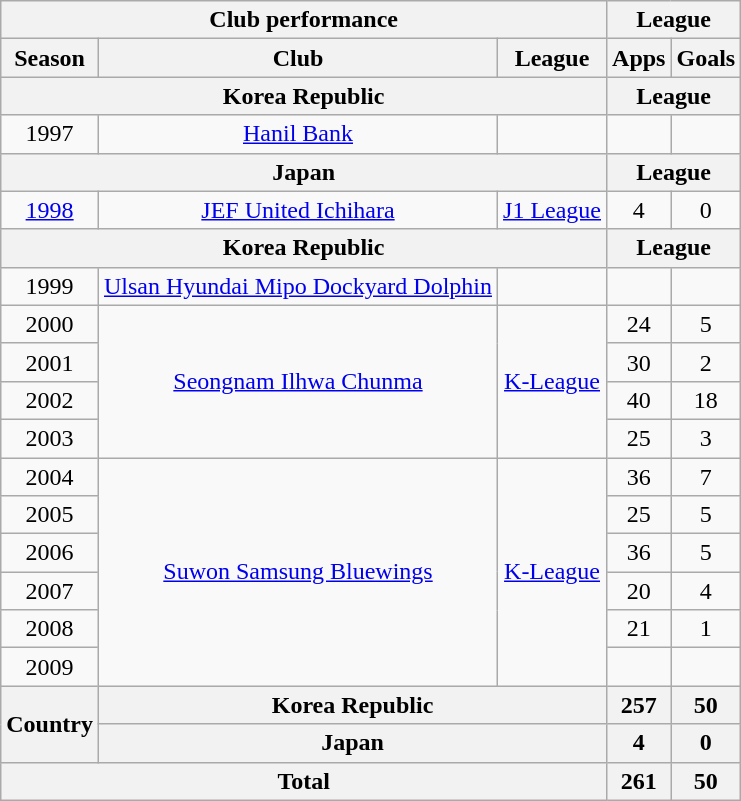<table class="wikitable" style="text-align:center;">
<tr>
<th colspan=3>Club performance</th>
<th colspan=2>League</th>
</tr>
<tr>
<th>Season</th>
<th>Club</th>
<th>League</th>
<th>Apps</th>
<th>Goals</th>
</tr>
<tr>
<th colspan=3>Korea Republic</th>
<th colspan=2>League</th>
</tr>
<tr>
<td>1997</td>
<td><a href='#'>Hanil Bank</a></td>
<td></td>
<td></td>
<td></td>
</tr>
<tr>
<th colspan=3>Japan</th>
<th colspan=2>League</th>
</tr>
<tr>
<td><a href='#'>1998</a></td>
<td><a href='#'>JEF United Ichihara</a></td>
<td><a href='#'>J1 League</a></td>
<td>4</td>
<td>0</td>
</tr>
<tr>
<th colspan=3>Korea Republic</th>
<th colspan=2>League</th>
</tr>
<tr>
<td>1999</td>
<td><a href='#'>Ulsan Hyundai Mipo Dockyard Dolphin</a></td>
<td></td>
<td></td>
<td></td>
</tr>
<tr>
<td>2000</td>
<td rowspan="4"><a href='#'>Seongnam Ilhwa Chunma</a></td>
<td rowspan="4"><a href='#'>K-League</a></td>
<td>24</td>
<td>5</td>
</tr>
<tr>
<td>2001</td>
<td>30</td>
<td>2</td>
</tr>
<tr>
<td>2002</td>
<td>40</td>
<td>18</td>
</tr>
<tr>
<td>2003</td>
<td>25</td>
<td>3</td>
</tr>
<tr>
<td>2004</td>
<td rowspan="6"><a href='#'>Suwon Samsung Bluewings</a></td>
<td rowspan="6"><a href='#'>K-League</a></td>
<td>36</td>
<td>7</td>
</tr>
<tr>
<td>2005</td>
<td>25</td>
<td>5</td>
</tr>
<tr>
<td>2006</td>
<td>36</td>
<td>5</td>
</tr>
<tr>
<td>2007</td>
<td>20</td>
<td>4</td>
</tr>
<tr>
<td>2008</td>
<td>21</td>
<td>1</td>
</tr>
<tr>
<td>2009</td>
<td></td>
<td></td>
</tr>
<tr>
<th rowspan=2>Country</th>
<th colspan=2>Korea Republic</th>
<th>257</th>
<th>50</th>
</tr>
<tr>
<th colspan=2>Japan</th>
<th>4</th>
<th>0</th>
</tr>
<tr>
<th colspan=3>Total</th>
<th>261</th>
<th>50</th>
</tr>
</table>
